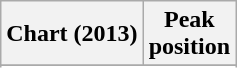<table class="wikitable sortable plainrowheaders">
<tr>
<th scope="col">Chart (2013)</th>
<th scope="col">Peak<br>position</th>
</tr>
<tr>
</tr>
<tr>
</tr>
<tr>
</tr>
<tr>
</tr>
<tr>
</tr>
<tr>
</tr>
<tr>
</tr>
<tr>
</tr>
<tr>
</tr>
<tr>
</tr>
</table>
